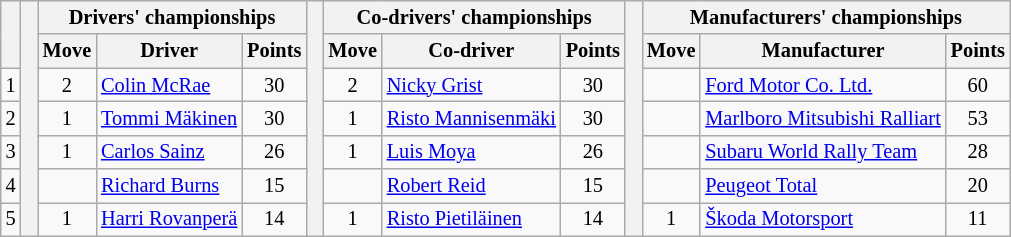<table class="wikitable" style="font-size:85%;">
<tr>
<th rowspan="2"></th>
<th rowspan="7" style="width:5px;"></th>
<th colspan="3">Drivers' championships</th>
<th rowspan="7" style="width:5px;"></th>
<th colspan="3" nowrap>Co-drivers' championships</th>
<th rowspan="7" style="width:5px;"></th>
<th colspan="3" nowrap>Manufacturers' championships</th>
</tr>
<tr>
<th>Move</th>
<th>Driver</th>
<th>Points</th>
<th>Move</th>
<th>Co-driver</th>
<th>Points</th>
<th>Move</th>
<th>Manufacturer</th>
<th>Points</th>
</tr>
<tr>
<td align="center">1</td>
<td align="center"> 2</td>
<td> <a href='#'>Colin McRae</a></td>
<td align="center">30</td>
<td align="center"> 2</td>
<td> <a href='#'>Nicky Grist</a></td>
<td align="center">30</td>
<td align="center"></td>
<td> <a href='#'>Ford Motor Co. Ltd.</a></td>
<td align="center">60</td>
</tr>
<tr>
<td align="center">2</td>
<td align="center"> 1</td>
<td> <a href='#'>Tommi Mäkinen</a></td>
<td align="center">30</td>
<td align="center"> 1</td>
<td> <a href='#'>Risto Mannisenmäki</a></td>
<td align="center">30</td>
<td align="center"></td>
<td> <a href='#'>Marlboro Mitsubishi Ralliart</a></td>
<td align="center">53</td>
</tr>
<tr>
<td align="center">3</td>
<td align="center"> 1</td>
<td> <a href='#'>Carlos Sainz</a></td>
<td align="center">26</td>
<td align="center"> 1</td>
<td> <a href='#'>Luis Moya</a></td>
<td align="center">26</td>
<td align="center"></td>
<td> <a href='#'>Subaru World Rally Team</a></td>
<td align="center">28</td>
</tr>
<tr>
<td align="center">4</td>
<td align="center"></td>
<td> <a href='#'>Richard Burns</a></td>
<td align="center">15</td>
<td align="center"></td>
<td> <a href='#'>Robert Reid</a></td>
<td align="center">15</td>
<td align="center"></td>
<td> <a href='#'>Peugeot Total</a></td>
<td align="center">20</td>
</tr>
<tr>
<td align="center">5</td>
<td align="center"> 1</td>
<td> <a href='#'>Harri Rovanperä</a></td>
<td align="center">14</td>
<td align="center"> 1</td>
<td> <a href='#'>Risto Pietiläinen</a></td>
<td align="center">14</td>
<td align="center"> 1</td>
<td> <a href='#'>Škoda Motorsport</a></td>
<td align="center">11</td>
</tr>
</table>
